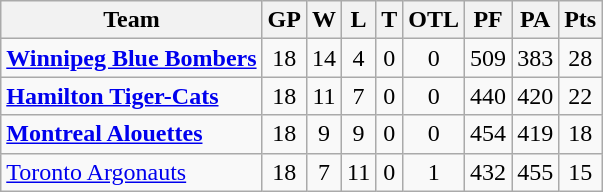<table class="wikitable">
<tr>
<th>Team</th>
<th>GP</th>
<th>W</th>
<th>L</th>
<th>T</th>
<th>OTL</th>
<th>PF</th>
<th>PA</th>
<th>Pts</th>
</tr>
<tr align="center">
<td align="left"><strong><a href='#'>Winnipeg Blue Bombers</a></strong></td>
<td>18</td>
<td>14</td>
<td>4</td>
<td>0</td>
<td>0</td>
<td>509</td>
<td>383</td>
<td>28</td>
</tr>
<tr align="center">
<td align="left"><strong><a href='#'>Hamilton Tiger-Cats</a></strong></td>
<td>18</td>
<td>11</td>
<td>7</td>
<td>0</td>
<td>0</td>
<td>440</td>
<td>420</td>
<td>22</td>
</tr>
<tr align="center">
<td align="left"><strong><a href='#'>Montreal Alouettes</a></strong></td>
<td>18</td>
<td>9</td>
<td>9</td>
<td>0</td>
<td>0</td>
<td>454</td>
<td>419</td>
<td>18</td>
</tr>
<tr align="center">
<td align="left"><a href='#'>Toronto Argonauts</a></td>
<td>18</td>
<td>7</td>
<td>11</td>
<td>0</td>
<td>1</td>
<td>432</td>
<td>455</td>
<td>15</td>
</tr>
</table>
